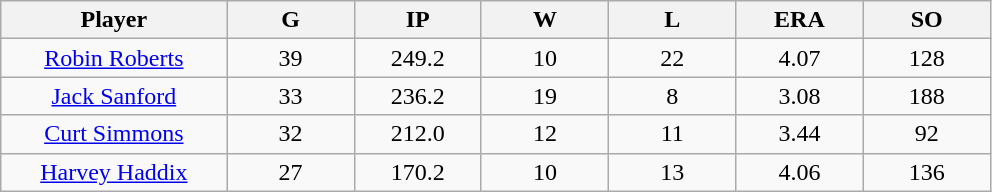<table class="wikitable sortable">
<tr>
<th bgcolor="#DDDDFF" width="16%">Player</th>
<th bgcolor="#DDDDFF" width="9%">G</th>
<th bgcolor="#DDDDFF" width="9%">IP</th>
<th bgcolor="#DDDDFF" width="9%">W</th>
<th bgcolor="#DDDDFF" width="9%">L</th>
<th bgcolor="#DDDDFF" width="9%">ERA</th>
<th bgcolor="#DDDDFF" width="9%">SO</th>
</tr>
<tr align="center">
<td><a href='#'>Robin Roberts</a></td>
<td>39</td>
<td>249.2</td>
<td>10</td>
<td>22</td>
<td>4.07</td>
<td>128</td>
</tr>
<tr align=center>
<td><a href='#'>Jack Sanford</a></td>
<td>33</td>
<td>236.2</td>
<td>19</td>
<td>8</td>
<td>3.08</td>
<td>188</td>
</tr>
<tr align=center>
<td><a href='#'>Curt Simmons</a></td>
<td>32</td>
<td>212.0</td>
<td>12</td>
<td>11</td>
<td>3.44</td>
<td>92</td>
</tr>
<tr align=center>
<td><a href='#'>Harvey Haddix</a></td>
<td>27</td>
<td>170.2</td>
<td>10</td>
<td>13</td>
<td>4.06</td>
<td>136</td>
</tr>
</table>
